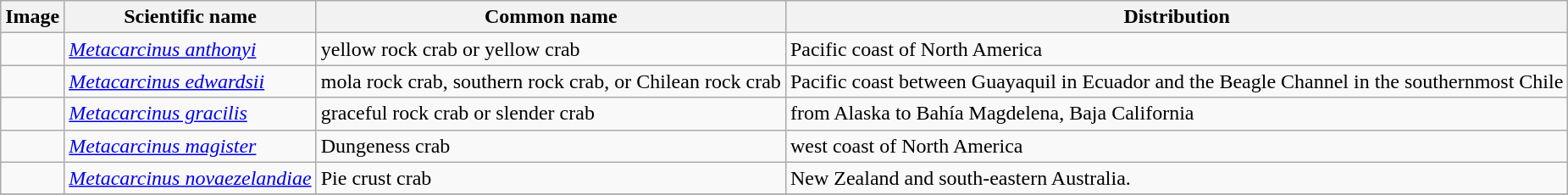<table class="wikitable">
<tr>
<th>Image</th>
<th>Scientific name</th>
<th>Common name</th>
<th>Distribution</th>
</tr>
<tr>
<td></td>
<td><em><a href='#'>Metacarcinus anthonyi</a></em></td>
<td>yellow rock crab or yellow crab</td>
<td>Pacific coast of North America</td>
</tr>
<tr>
<td></td>
<td><em><a href='#'>Metacarcinus edwardsii</a></em></td>
<td>mola rock crab, southern rock crab, or Chilean rock crab</td>
<td>Pacific coast between Guayaquil in Ecuador and the Beagle Channel in the southernmost Chile</td>
</tr>
<tr>
<td></td>
<td><em><a href='#'>Metacarcinus gracilis</a></em></td>
<td>graceful rock crab or slender crab</td>
<td>from Alaska to Bahía Magdelena, Baja California</td>
</tr>
<tr>
<td></td>
<td><em><a href='#'>Metacarcinus magister</a></em></td>
<td>Dungeness crab</td>
<td>west coast of North America</td>
</tr>
<tr>
<td></td>
<td><em><a href='#'>Metacarcinus novaezelandiae</a></em></td>
<td>Pie crust crab</td>
<td>New Zealand and south-eastern Australia.</td>
</tr>
<tr>
</tr>
</table>
